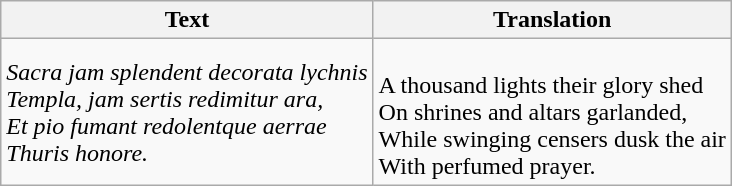<table class="wikitable">
<tr>
<th>Text</th>
<th>Translation</th>
</tr>
<tr>
<td><em>Sacra jam splendent decorata lychnis<br>Templa, jam sertis redimitur ara,<br>Et pio fumant redolentque aerrae<br>Thuris honore.</em></td>
<td><br>A thousand lights their glory shed<br>On shrines and altars garlanded,<br>While swinging censers dusk the air<br>With perfumed prayer.</td>
</tr>
</table>
